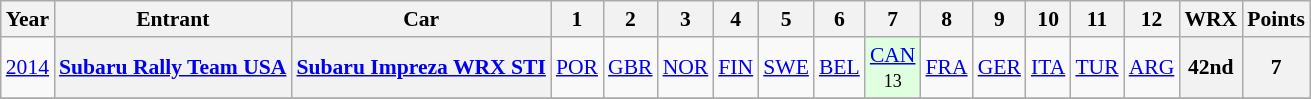<table class="wikitable" border="1" style="text-align:center; font-size:90%;">
<tr valign="top">
<th>Year</th>
<th>Entrant</th>
<th>Car</th>
<th>1</th>
<th>2</th>
<th>3</th>
<th>4</th>
<th>5</th>
<th>6</th>
<th>7</th>
<th>8</th>
<th>9</th>
<th>10</th>
<th>11</th>
<th>12</th>
<th>WRX</th>
<th>Points</th>
</tr>
<tr>
<td><a href='#'>2014</a></td>
<th><a href='#'>Subaru Rally Team USA</a></th>
<th><a href='#'>Subaru Impreza WRX STI</a></th>
<td><a href='#'>POR</a><br><small></small></td>
<td><a href='#'>GBR</a><br><small></small></td>
<td><a href='#'>NOR</a><br><small></small></td>
<td><a href='#'>FIN</a><br><small></small></td>
<td><a href='#'>SWE</a><br><small></small></td>
<td><a href='#'>BEL</a><br><small></small></td>
<td style="background:#DFFFDF;"><a href='#'>CAN</a><br><small>13</small></td>
<td><a href='#'>FRA</a><br><small></small></td>
<td><a href='#'>GER</a><br><small></small></td>
<td><a href='#'>ITA</a><br><small></small></td>
<td><a href='#'>TUR</a><br><small></small></td>
<td><a href='#'>ARG</a><br><small></small></td>
<th>42nd</th>
<th>7</th>
</tr>
<tr>
</tr>
</table>
